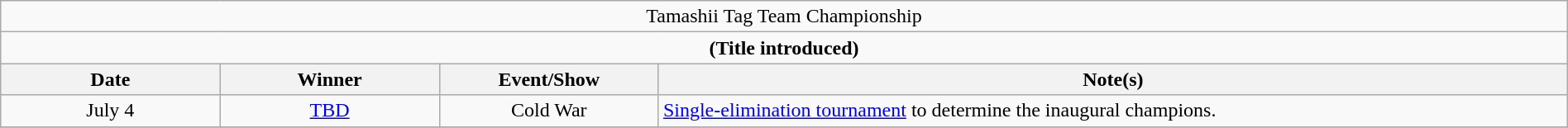<table class="wikitable" style="text-align:center; width:100%;">
<tr>
<td colspan="4" style="text-align: center;">Tamashii Tag Team Championship</td>
</tr>
<tr>
<td colspan="4" style="text-align: center;"><strong>(Title introduced)</strong></td>
</tr>
<tr>
<th width=14%>Date</th>
<th width=14%>Winner</th>
<th width=14%>Event/Show</th>
<th width=58%>Note(s)</th>
</tr>
<tr>
<td>July 4</td>
<td><a href='#'>TBD</a></td>
<td>Cold War</td>
<td align=left><a href='#'>Single-elimination tournament</a> to determine the inaugural champions.</td>
</tr>
<tr>
</tr>
</table>
